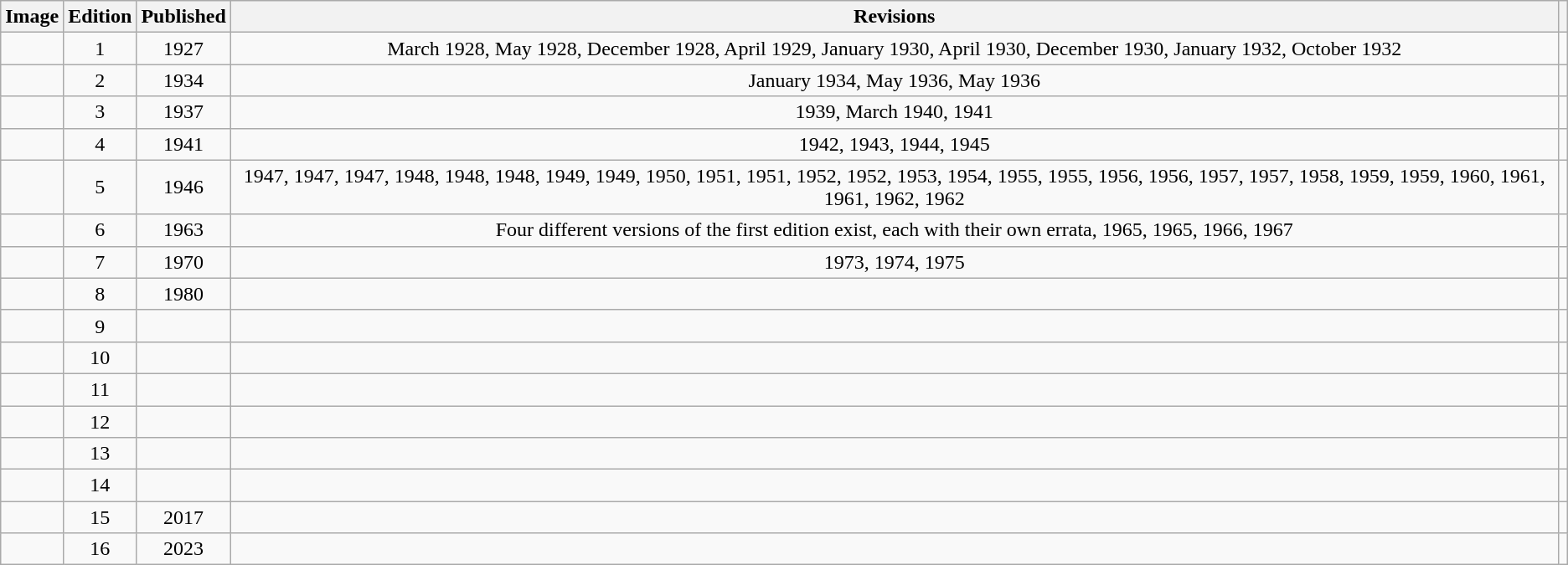<table class="wikitable" style="text-align:center">
<tr>
<th>Image</th>
<th>Edition</th>
<th>Published</th>
<th>Revisions</th>
<th></th>
</tr>
<tr>
<td></td>
<td>1</td>
<td>1927</td>
<td>March 1928, May 1928, December 1928, April 1929, January 1930, April 1930, December 1930, January 1932, October 1932</td>
<td></td>
</tr>
<tr>
<td></td>
<td>2</td>
<td>1934</td>
<td>January 1934, May 1936, May 1936</td>
<td></td>
</tr>
<tr>
<td></td>
<td>3</td>
<td>1937</td>
<td>1939, March 1940, 1941</td>
<td></td>
</tr>
<tr>
<td></td>
<td>4</td>
<td>1941</td>
<td>1942, 1943, 1944, 1945</td>
<td></td>
</tr>
<tr>
<td></td>
<td>5</td>
<td>1946</td>
<td>1947, 1947, 1947, 1948, 1948, 1948, 1949, 1949, 1950, 1951, 1951, 1952, 1952, 1953, 1954, 1955, 1955, 1956, 1956, 1957, 1957, 1958, 1959, 1959, 1960, 1961, 1961, 1962, 1962</td>
<td></td>
</tr>
<tr>
<td></td>
<td>6</td>
<td>1963</td>
<td>Four different versions of the first edition exist, each with their own errata, 1965, 1965, 1966, 1967</td>
<td></td>
</tr>
<tr>
<td></td>
<td>7</td>
<td>1970</td>
<td>1973, 1974, 1975</td>
<td></td>
</tr>
<tr>
<td></td>
<td>8</td>
<td>1980</td>
<td></td>
<td></td>
</tr>
<tr>
<td></td>
<td>9</td>
<td></td>
<td></td>
<td></td>
</tr>
<tr>
<td></td>
<td>10</td>
<td></td>
<td></td>
<td></td>
</tr>
<tr>
<td></td>
<td>11</td>
<td></td>
<td></td>
<td></td>
</tr>
<tr>
<td></td>
<td>12</td>
<td></td>
<td></td>
<td></td>
</tr>
<tr>
<td></td>
<td>13</td>
<td></td>
<td></td>
<td></td>
</tr>
<tr>
<td></td>
<td>14</td>
<td></td>
<td></td>
<td></td>
</tr>
<tr>
<td></td>
<td>15</td>
<td>2017</td>
<td></td>
<td></td>
</tr>
<tr>
<td></td>
<td>16</td>
<td>2023</td>
<td></td>
<td></td>
</tr>
</table>
